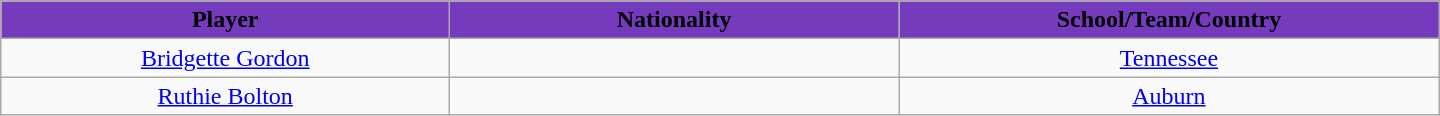<table class="wikitable" style="text-align:center; width:60em">
<tr>
<th style="background: #753BBD" width="10%"><span>Player</span></th>
<th style="background: #753BBD" width="10%"><span>Nationality</span></th>
<th style="background: #753BBD" width="10%"><span>School/Team/Country</span></th>
</tr>
<tr>
<td><a href='#'>Bridgette Gordon</a></td>
<td></td>
<td><a href='#'>Tennessee</a></td>
</tr>
<tr>
<td><a href='#'>Ruthie Bolton</a></td>
<td></td>
<td><a href='#'>Auburn</a></td>
</tr>
</table>
